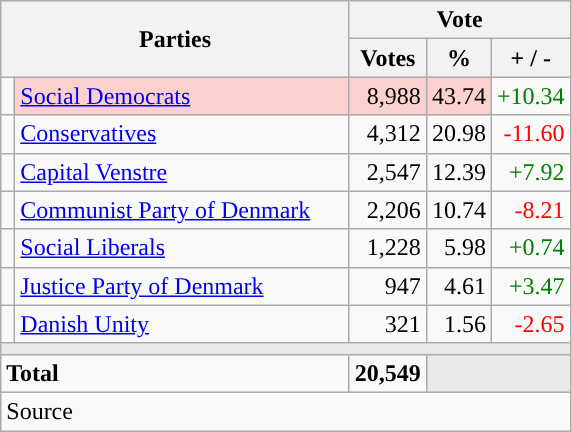<table class="wikitable" style="text-align:right;">
<tr>
<th style="text-align:centre;" rowspan="2" colspan="2" width="225">Parties</th>
<th colspan="3">Vote</th>
</tr>
<tr>
<th width="15">Votes</th>
<th width="15">%</th>
<th width="15">+ / -</th>
</tr>
<tr>
<td width="2" style="color:inherit;background:"></td>
<td bgcolor=#fbd0ce  align="left"><a href='#'>Social Democrats</a></td>
<td bgcolor=#fbd0ce>8,988</td>
<td bgcolor=#fbd0ce>43.74</td>
<td style=color:green;>+10.34</td>
</tr>
<tr>
<td width="2" style="color:inherit;background:"></td>
<td align="left"><a href='#'>Conservatives</a></td>
<td>4,312</td>
<td>20.98</td>
<td style=color:red;>-11.60</td>
</tr>
<tr>
<td width="2" style="color:inherit;background:"></td>
<td align="left"><a href='#'>Capital Venstre</a></td>
<td>2,547</td>
<td>12.39</td>
<td style=color:green;>+7.92</td>
</tr>
<tr>
<td width="2" style="color:inherit;background:"></td>
<td align="left"><a href='#'>Communist Party of Denmark</a></td>
<td>2,206</td>
<td>10.74</td>
<td style=color:red;>-8.21</td>
</tr>
<tr>
<td width="2" style="color:inherit;background:"></td>
<td align="left"><a href='#'>Social Liberals</a></td>
<td>1,228</td>
<td>5.98</td>
<td style=color:green;>+0.74</td>
</tr>
<tr>
<td width="2" style="color:inherit;background:"></td>
<td align="left"><a href='#'>Justice Party of Denmark</a></td>
<td>947</td>
<td>4.61</td>
<td style=color:green;>+3.47</td>
</tr>
<tr>
<td width="2" style="color:inherit;background:"></td>
<td align="left"><a href='#'>Danish Unity</a></td>
<td>321</td>
<td>1.56</td>
<td style=color:red;>-2.65</td>
</tr>
<tr>
<td colspan="7" bgcolor="#E9E9E9"></td>
</tr>
<tr>
<td align="left" colspan="2"><strong>Total</strong></td>
<td><strong>20,549</strong></td>
<td bgcolor="#E9E9E9" colspan="2"></td>
</tr>
<tr>
<td align="left" colspan="6">Source</td>
</tr>
</table>
